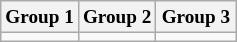<table class="wikitable" style="font-size:80%">
<tr>
<th width=33%>Group 1</th>
<th width=33%>Group 2</th>
<th width=34%>Group 3</th>
</tr>
<tr>
<td valign=top></td>
<td valign=top></td>
<td valign=top></td>
</tr>
</table>
